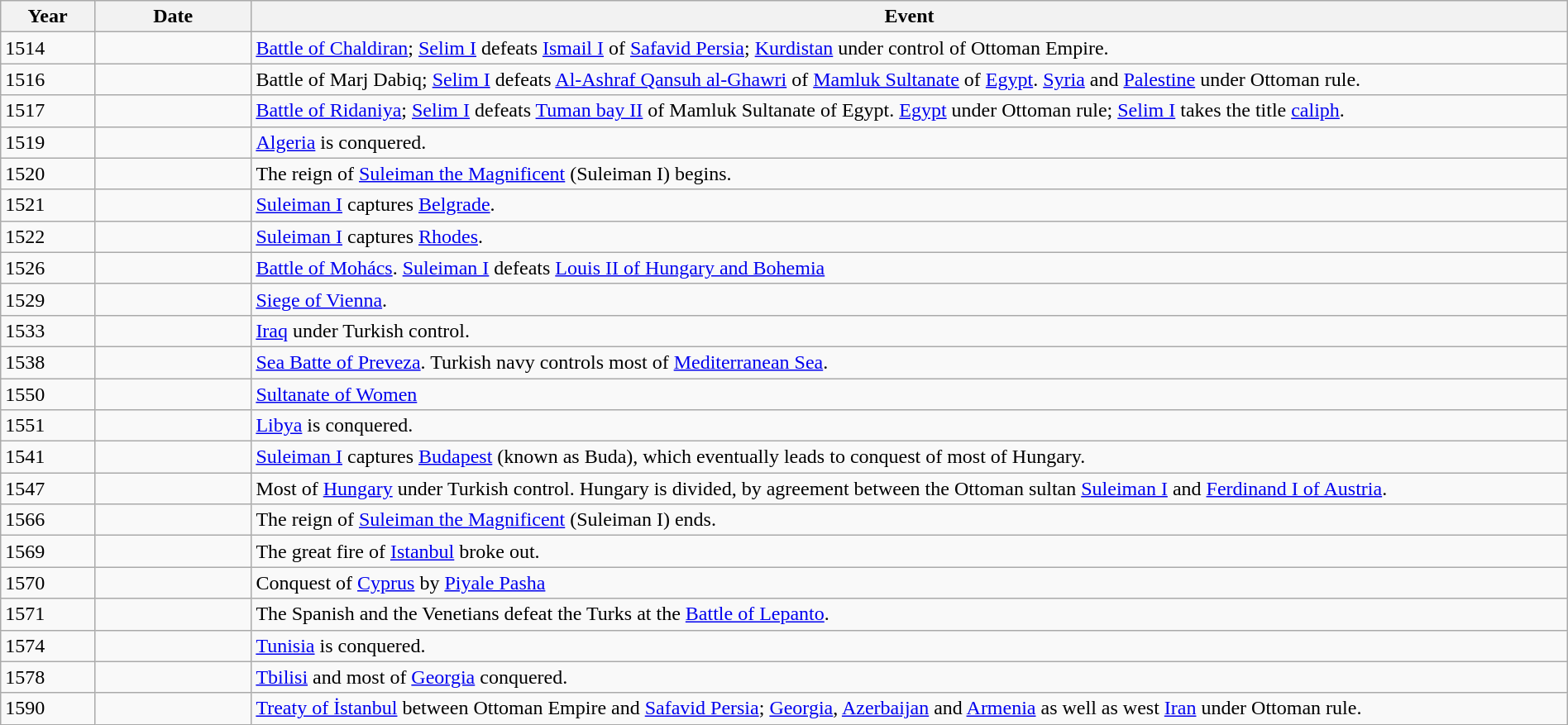<table class="wikitable" width="100%">
<tr>
<th style="width:6%">Year</th>
<th style="width:10%">Date</th>
<th>Event</th>
</tr>
<tr>
<td>1514</td>
<td></td>
<td><a href='#'>Battle of Chaldiran</a>; <a href='#'>Selim I</a> defeats <a href='#'>Ismail I</a> of <a href='#'>Safavid Persia</a>; <a href='#'>Kurdistan</a> under control of Ottoman Empire.</td>
</tr>
<tr>
<td>1516</td>
<td></td>
<td>Battle of Marj Dabiq; <a href='#'>Selim I</a> defeats <a href='#'>Al-Ashraf Qansuh al-Ghawri</a> of <a href='#'>Mamluk Sultanate</a> of <a href='#'>Egypt</a>. <a href='#'>Syria</a> and <a href='#'>Palestine</a> under Ottoman rule.</td>
</tr>
<tr>
<td>1517</td>
<td></td>
<td><a href='#'>Battle of Ridaniya</a>; <a href='#'>Selim I</a> defeats <a href='#'>Tuman bay II</a> of Mamluk Sultanate of Egypt. <a href='#'>Egypt</a> under Ottoman rule; <a href='#'>Selim I</a> takes the title <a href='#'>caliph</a>.</td>
</tr>
<tr>
<td>1519</td>
<td></td>
<td><a href='#'>Algeria</a> is conquered.</td>
</tr>
<tr>
<td>1520</td>
<td></td>
<td>The reign of <a href='#'>Suleiman the Magnificent</a> (Suleiman I) begins.</td>
</tr>
<tr>
<td>1521</td>
<td></td>
<td><a href='#'>Suleiman I</a> captures <a href='#'>Belgrade</a>.</td>
</tr>
<tr>
<td>1522</td>
<td></td>
<td><a href='#'>Suleiman I</a> captures <a href='#'>Rhodes</a>.</td>
</tr>
<tr>
<td>1526</td>
<td></td>
<td><a href='#'>Battle of Mohács</a>. <a href='#'>Suleiman I</a> defeats <a href='#'>Louis II of Hungary and Bohemia</a></td>
</tr>
<tr>
<td>1529</td>
<td></td>
<td><a href='#'>Siege of Vienna</a>.</td>
</tr>
<tr>
<td>1533</td>
<td></td>
<td><a href='#'>Iraq</a> under Turkish control.</td>
</tr>
<tr>
<td>1538</td>
<td></td>
<td><a href='#'>Sea Batte of Preveza</a>. Turkish navy controls most of <a href='#'>Mediterranean Sea</a>.</td>
</tr>
<tr>
<td>1550</td>
<td></td>
<td><a href='#'>Sultanate of Women</a></td>
</tr>
<tr>
<td>1551</td>
<td></td>
<td><a href='#'>Libya</a> is conquered.</td>
</tr>
<tr>
<td>1541</td>
<td></td>
<td><a href='#'>Suleiman I</a> captures <a href='#'>Budapest</a> (known as Buda), which eventually leads to conquest of most of Hungary.</td>
</tr>
<tr>
<td>1547</td>
<td></td>
<td>Most of <a href='#'>Hungary</a> under Turkish control. Hungary is divided, by agreement between the Ottoman sultan <a href='#'>Suleiman I</a> and <a href='#'>Ferdinand I of Austria</a>.</td>
</tr>
<tr>
<td>1566</td>
<td></td>
<td>The reign of <a href='#'>Suleiman the Magnificent</a> (Suleiman I) ends.</td>
</tr>
<tr>
<td>1569</td>
<td></td>
<td>The great fire of <a href='#'>Istanbul</a> broke out.</td>
</tr>
<tr>
<td>1570</td>
<td></td>
<td>Conquest of <a href='#'>Cyprus</a> by <a href='#'>Piyale Pasha</a></td>
</tr>
<tr>
<td>1571</td>
<td></td>
<td>The Spanish and the Venetians defeat the Turks at the <a href='#'>Battle of Lepanto</a>.</td>
</tr>
<tr>
<td>1574</td>
<td></td>
<td><a href='#'>Tunisia</a> is conquered.</td>
</tr>
<tr>
<td>1578</td>
<td></td>
<td><a href='#'>Tbilisi</a> and most of <a href='#'>Georgia</a> conquered.</td>
</tr>
<tr>
<td>1590</td>
<td></td>
<td><a href='#'>Treaty of İstanbul</a> between Ottoman Empire and <a href='#'>Safavid Persia</a>; <a href='#'>Georgia</a>, <a href='#'>Azerbaijan</a> and <a href='#'>Armenia</a> as well as west <a href='#'>Iran</a> under Ottoman rule.</td>
</tr>
</table>
